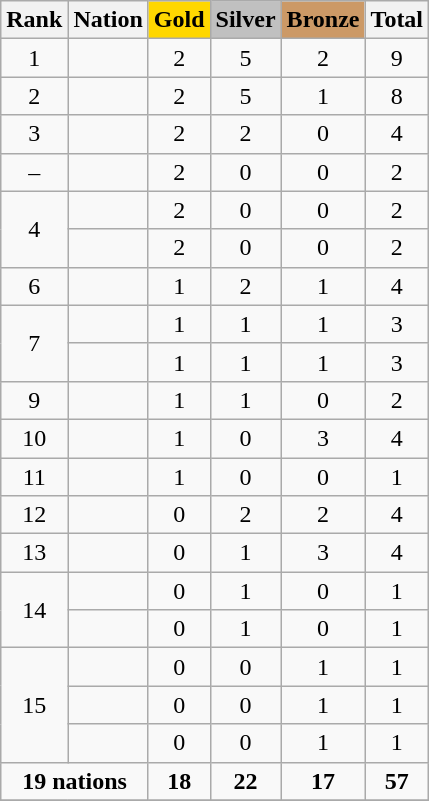<table class="wikitable sortable" style="text-align:center">
<tr>
<th class="unsortable">Rank</th>
<th>Nation</th>
<th style="background-color:gold">Gold</th>
<th style="background-color:silver">Silver</th>
<th style="background-color:#cc9966">Bronze</th>
<th>Total</th>
</tr>
<tr>
<td>1</td>
<td align=left></td>
<td>2</td>
<td>5</td>
<td>2</td>
<td>9</td>
</tr>
<tr>
<td>2</td>
<td align=left></td>
<td>2</td>
<td>5</td>
<td>1</td>
<td>8</td>
</tr>
<tr>
<td>3</td>
<td align=left></td>
<td>2</td>
<td>2</td>
<td>0</td>
<td>4</td>
</tr>
<tr>
<td>–</td>
<td align="left"></td>
<td>2</td>
<td>0</td>
<td>0</td>
<td>2</td>
</tr>
<tr>
<td rowspan="2">4</td>
<td align="left"></td>
<td>2</td>
<td>0</td>
<td>0</td>
<td>2</td>
</tr>
<tr>
<td align=left></td>
<td>2</td>
<td>0</td>
<td>0</td>
<td>2</td>
</tr>
<tr>
<td>6</td>
<td align="left"></td>
<td>1</td>
<td>2</td>
<td>1</td>
<td>4</td>
</tr>
<tr>
<td rowspan=2>7</td>
<td align="left"></td>
<td>1</td>
<td>1</td>
<td>1</td>
<td>3</td>
</tr>
<tr>
<td align=left></td>
<td>1</td>
<td>1</td>
<td>1</td>
<td>3</td>
</tr>
<tr>
<td>9</td>
<td align="left"></td>
<td>1</td>
<td>1</td>
<td>0</td>
<td>2</td>
</tr>
<tr>
<td>10</td>
<td align="left"></td>
<td>1</td>
<td>0</td>
<td>3</td>
<td>4</td>
</tr>
<tr>
<td>11</td>
<td align="left"></td>
<td>1</td>
<td>0</td>
<td>0</td>
<td>1</td>
</tr>
<tr>
<td>12</td>
<td align="left"></td>
<td>0</td>
<td>2</td>
<td>2</td>
<td>4</td>
</tr>
<tr>
<td>13</td>
<td align="left"></td>
<td>0</td>
<td>1</td>
<td>3</td>
<td>4</td>
</tr>
<tr>
<td rowspan="2">14</td>
<td align="left"></td>
<td>0</td>
<td>1</td>
<td>0</td>
<td>1</td>
</tr>
<tr>
<td align="left"></td>
<td>0</td>
<td>1</td>
<td>0</td>
<td>1</td>
</tr>
<tr>
<td rowspan="3">15</td>
<td align="left"></td>
<td>0</td>
<td>0</td>
<td>1</td>
<td>1</td>
</tr>
<tr>
<td align=left></td>
<td>0</td>
<td>0</td>
<td>1</td>
<td>1</td>
</tr>
<tr>
<td align=left></td>
<td>0</td>
<td>0</td>
<td>1</td>
<td>1</td>
</tr>
<tr>
<td colspan=2><strong>19 nations</strong></td>
<td><strong>18</strong></td>
<td><strong>22</strong></td>
<td><strong>17</strong></td>
<td><strong>57</strong></td>
</tr>
<tr>
</tr>
</table>
